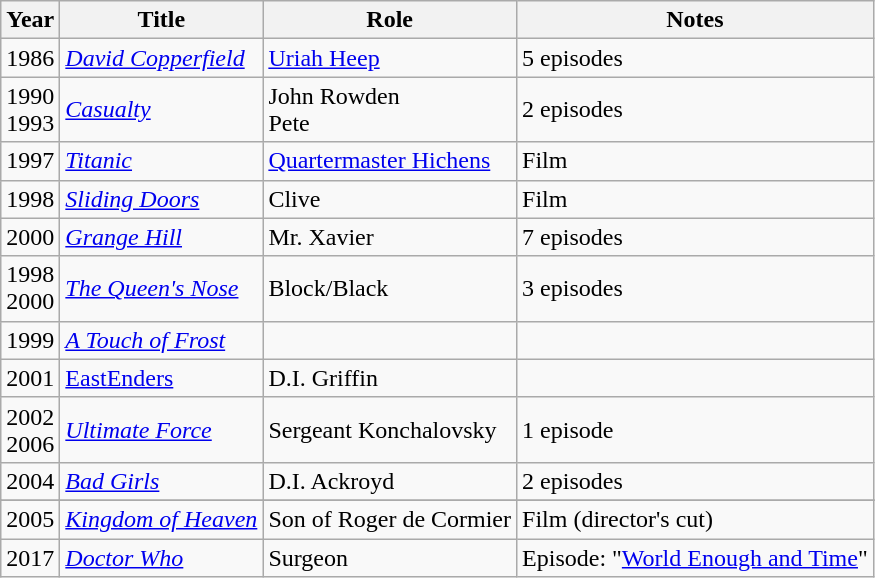<table class="wikitable sortable">
<tr>
<th>Year</th>
<th>Title</th>
<th>Role</th>
<th class="unsortable">Notes</th>
</tr>
<tr>
<td>1986</td>
<td><em><a href='#'>David Copperfield</a></em></td>
<td><a href='#'>Uriah Heep</a></td>
<td>5 episodes</td>
</tr>
<tr>
<td>1990<br>1993</td>
<td><em><a href='#'>Casualty</a></em></td>
<td>John Rowden<br>Pete</td>
<td>2 episodes</td>
</tr>
<tr>
<td>1997</td>
<td><em><a href='#'>Titanic</a></em></td>
<td><a href='#'>Quartermaster Hichens</a></td>
<td>Film</td>
</tr>
<tr>
<td>1998</td>
<td><em><a href='#'>Sliding Doors</a></em></td>
<td>Clive</td>
<td>Film</td>
</tr>
<tr>
<td>2000</td>
<td><em><a href='#'>Grange Hill</a></em></td>
<td>Mr. Xavier</td>
<td>7 episodes</td>
</tr>
<tr>
<td>1998<br>2000</td>
<td><em><a href='#'>The Queen's Nose</a></em></td>
<td>Block/Black</td>
<td>3 episodes</td>
</tr>
<tr>
<td>1999</td>
<td><em><a href='#'>A Touch of Frost</a></em></td>
<td></td>
<td></td>
</tr>
<tr>
<td>2001</td>
<td><a href='#'>EastEnders</a></td>
<td>D.I. Griffin</td>
<td></td>
</tr>
<tr>
<td>2002<br>2006</td>
<td><em><a href='#'>Ultimate Force</a></em></td>
<td>Sergeant Konchalovsky</td>
<td>1 episode</td>
</tr>
<tr>
<td>2004</td>
<td><em><a href='#'>Bad Girls</a></em></td>
<td>D.I. Ackroyd</td>
<td>2 episodes</td>
</tr>
<tr>
</tr>
<tr>
<td>2005</td>
<td><em><a href='#'>Kingdom of Heaven</a></em></td>
<td>Son of Roger de Cormier</td>
<td>Film (director's cut)</td>
</tr>
<tr>
<td>2017</td>
<td><em><a href='#'>Doctor Who</a></em></td>
<td>Surgeon</td>
<td>Episode: "<a href='#'>World Enough and Time</a>"</td>
</tr>
</table>
